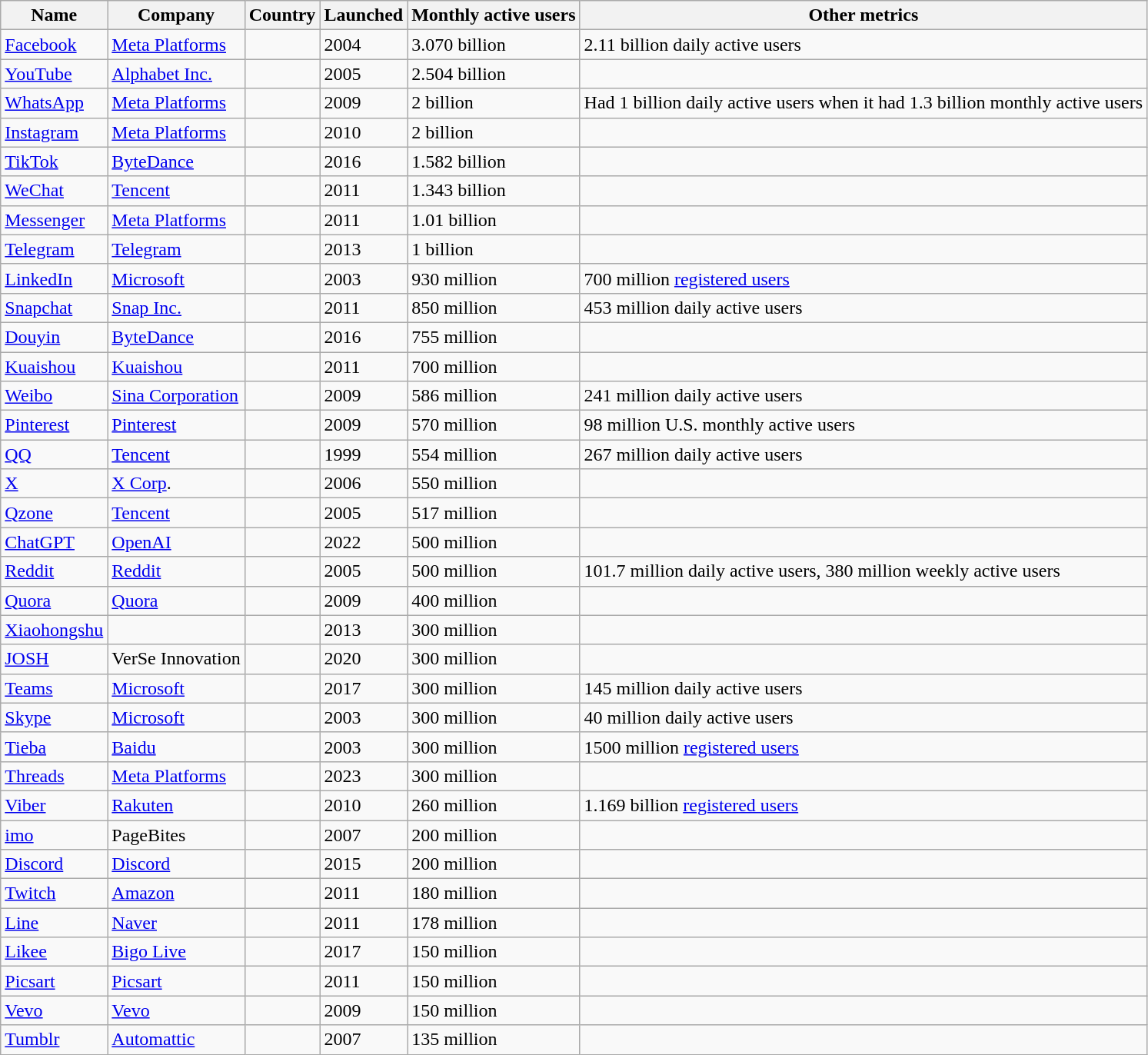<table class="wikitable sortable">
<tr>
<th>Name</th>
<th>Company</th>
<th>Country</th>
<th>Launched</th>
<th data-sort-type=number>Monthly active users</th>
<th>Other metrics</th>
</tr>
<tr>
<td><a href='#'>Facebook</a></td>
<td><a href='#'>Meta Platforms</a></td>
<td></td>
<td>2004</td>
<td data-sort-value="3070">3.070 billion</td>
<td>2.11 billion daily active users</td>
</tr>
<tr>
<td><a href='#'>YouTube</a></td>
<td><a href='#'>Alphabet Inc.</a></td>
<td></td>
<td>2005</td>
<td data-sort-value="2504">2.504 billion</td>
<td></td>
</tr>
<tr>
<td><a href='#'>WhatsApp</a></td>
<td><a href='#'>Meta Platforms</a></td>
<td></td>
<td>2009</td>
<td data-sort-value="2000">2 billion</td>
<td>Had 1 billion daily active users when it had 1.3 billion monthly active users</td>
</tr>
<tr>
<td><a href='#'>Instagram</a></td>
<td><a href='#'>Meta Platforms</a></td>
<td></td>
<td>2010</td>
<td data-sort-value="2000">2 billion</td>
</tr>
<tr>
<td><a href='#'>TikTok</a></td>
<td><a href='#'>ByteDance</a></td>
<td></td>
<td>2016</td>
<td data-sort-value="1582">1.582 billion</td>
<td></td>
</tr>
<tr>
<td><a href='#'>WeChat</a></td>
<td><a href='#'>Tencent</a></td>
<td></td>
<td>2011</td>
<td data-sort-value="1343">1.343 billion</td>
<td></td>
</tr>
<tr>
<td><a href='#'>Messenger</a></td>
<td><a href='#'>Meta Platforms</a></td>
<td></td>
<td>2011</td>
<td data-sort-value="1010">1.01 billion</td>
<td></td>
</tr>
<tr>
<td><a href='#'>Telegram</a></td>
<td><a href='#'>Telegram</a></td>
<td></td>
<td>2013</td>
<td data-sort-value="1000">1 billion</td>
<td></td>
</tr>
<tr>
<td><a href='#'>LinkedIn</a></td>
<td><a href='#'>Microsoft</a></td>
<td></td>
<td>2003</td>
<td data-sort-value="930">930 million</td>
<td>700 million <a href='#'>registered users</a></td>
</tr>
<tr>
<td><a href='#'>Snapchat</a></td>
<td><a href='#'>Snap Inc.</a></td>
<td></td>
<td>2011</td>
<td data-sort-value="800">850 million</td>
<td>453 million daily active users</td>
</tr>
<tr>
<td><a href='#'>Douyin</a></td>
<td><a href='#'>ByteDance</a></td>
<td></td>
<td>2016</td>
<td data-sort-value="755">755 million</td>
<td></td>
</tr>
<tr>
<td><a href='#'>Kuaishou</a></td>
<td><a href='#'>Kuaishou</a></td>
<td></td>
<td>2011</td>
<td data-sort-value="700">700 million</td>
<td></td>
</tr>
<tr>
<td><a href='#'>Weibo</a></td>
<td><a href='#'>Sina Corporation</a></td>
<td></td>
<td>2009</td>
<td data-sort-value="586">586 million</td>
<td>241 million daily active users</td>
</tr>
<tr>
<td><a href='#'>Pinterest</a></td>
<td><a href='#'>Pinterest</a></td>
<td></td>
<td>2009</td>
<td data-sort-value="498">570 million</td>
<td>98 million U.S. monthly active users</td>
</tr>
<tr>
<td><a href='#'>QQ</a></td>
<td><a href='#'>Tencent</a></td>
<td></td>
<td>1999</td>
<td data-sort-value="554">554 million</td>
<td>267 million daily active users</td>
</tr>
<tr>
<td><a href='#'>X</a></td>
<td><a href='#'>X Corp</a>.</td>
<td></td>
<td>2006</td>
<td data-sort-value="550">550 million</td>
<td></td>
</tr>
<tr>
<td><a href='#'>Qzone</a></td>
<td><a href='#'>Tencent</a></td>
<td></td>
<td>2005</td>
<td data-sort-value="517">517 million</td>
<td></td>
</tr>
<tr>
<td><a href='#'>ChatGPT</a></td>
<td><a href='#'>OpenAI</a></td>
<td></td>
<td>2022</td>
<td>500 million</td>
<td></td>
</tr>
<tr>
<td><a href='#'>Reddit</a></td>
<td><a href='#'>Reddit</a></td>
<td></td>
<td>2005</td>
<td data-sort-value="500">500 million</td>
<td>101.7 million daily active users, 380 million weekly active users</td>
</tr>
<tr>
<td><a href='#'>Quora</a></td>
<td><a href='#'>Quora</a></td>
<td></td>
<td>2009</td>
<td data-sort-value="400">400 million</td>
<td></td>
</tr>
<tr>
<td><a href='#'>Xiaohongshu</a></td>
<td></td>
<td></td>
<td>2013</td>
<td data-sort-value="300">300 million</td>
<td></td>
</tr>
<tr>
<td><a href='#'>JOSH</a></td>
<td>VerSe Innovation</td>
<td></td>
<td>2020</td>
<td data-sort-value="300">300 million</td>
<td></td>
</tr>
<tr>
<td><a href='#'>Teams</a></td>
<td><a href='#'>Microsoft</a></td>
<td></td>
<td>2017</td>
<td data-sort-value="300">300 million</td>
<td>145 million daily active users</td>
</tr>
<tr>
<td><a href='#'>Skype</a></td>
<td><a href='#'>Microsoft</a></td>
<td></td>
<td>2003</td>
<td data-sort-value="300">300 million</td>
<td>40 million daily active users</td>
</tr>
<tr>
<td><a href='#'>Tieba</a></td>
<td><a href='#'>Baidu</a></td>
<td></td>
<td>2003</td>
<td data-sort-value="300">300 million</td>
<td>1500 million <a href='#'>registered users</a></td>
</tr>
<tr>
<td><a href='#'>Threads</a></td>
<td><a href='#'>Meta Platforms</a></td>
<td></td>
<td>2023</td>
<td data-sort-value="275">300 million</td>
<td></td>
</tr>
<tr>
<td><a href='#'>Viber</a></td>
<td><a href='#'>Rakuten</a></td>
<td></td>
<td>2010</td>
<td data-sort-value="260">260 million</td>
<td>1.169 billion <a href='#'>registered users</a></td>
</tr>
<tr>
<td><a href='#'>imo</a></td>
<td>PageBites</td>
<td></td>
<td>2007</td>
<td data-sort-value="200">200 million</td>
<td></td>
</tr>
<tr>
<td><a href='#'>Discord</a></td>
<td><a href='#'>Discord</a></td>
<td></td>
<td>2015</td>
<td data-sort-value="200">200 million</td>
<td></td>
</tr>
<tr>
<td><a href='#'>Twitch</a></td>
<td><a href='#'>Amazon</a></td>
<td></td>
<td>2011</td>
<td data-sort-value="180">180 million</td>
<td></td>
</tr>
<tr>
<td><a href='#'>Line</a></td>
<td><a href='#'>Naver</a></td>
<td></td>
<td>2011</td>
<td data-sort-value="178">178 million</td>
<td></td>
</tr>
<tr>
<td><a href='#'>Likee</a></td>
<td><a href='#'>Bigo Live</a></td>
<td></td>
<td>2017</td>
<td data-sort-value="150">150 million</td>
<td></td>
</tr>
<tr>
<td><a href='#'>Picsart</a></td>
<td><a href='#'>Picsart</a></td>
<td><br></td>
<td>2011</td>
<td data-sort-value="150">150 million</td>
<td></td>
</tr>
<tr>
<td><a href='#'>Vevo</a></td>
<td><a href='#'>Vevo</a></td>
<td></td>
<td>2009</td>
<td data-sort-value="150">150 million</td>
<td></td>
</tr>
<tr>
<td><a href='#'>Tumblr</a></td>
<td><a href='#'>Automattic</a></td>
<td></td>
<td>2007</td>
<td data-sort-value="135">135 million</td>
<td></td>
</tr>
</table>
